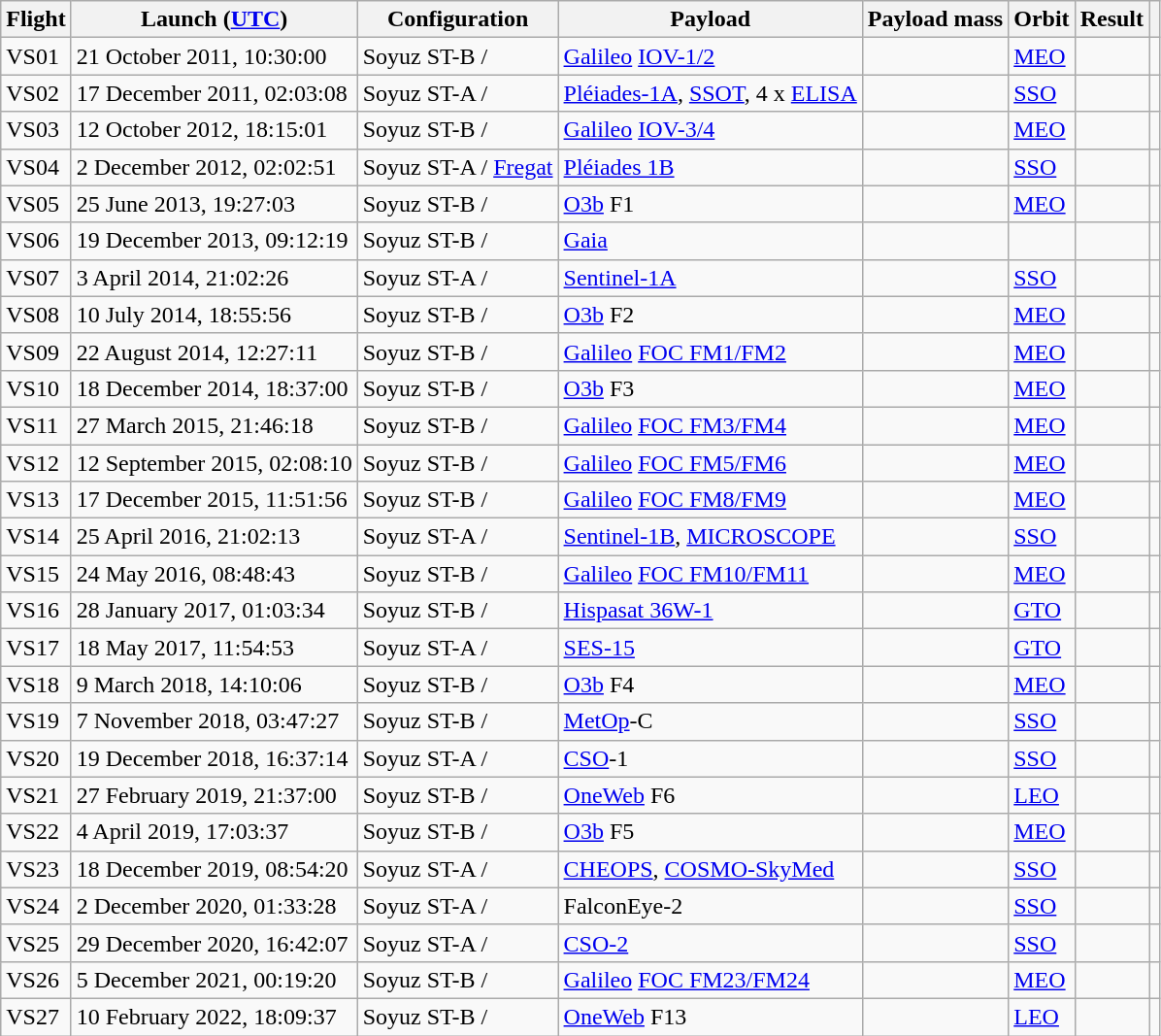<table class="sortable wikitable">
<tr>
<th>Flight</th>
<th class="unsortable">Launch (<a href='#'>UTC</a>)</th>
<th>Configuration</th>
<th>Payload</th>
<th>Payload mass</th>
<th>Orbit</th>
<th>Result</th>
<th class="unsortable"></th>
</tr>
<tr>
<td>VS01</td>
<td>21 October 2011, 10:30:00</td>
<td>Soyuz ST-B / </td>
<td><a href='#'>Galileo</a> <a href='#'>IOV-1/2</a></td>
<td></td>
<td><a href='#'>MEO</a></td>
<td></td>
<td></td>
</tr>
<tr>
<td>VS02</td>
<td>17 December 2011, 02:03:08</td>
<td>Soyuz ST-A / </td>
<td><a href='#'>Pléiades-1A</a>, <a href='#'>SSOT</a>, 4 x <a href='#'>ELISA</a></td>
<td></td>
<td><a href='#'>SSO</a></td>
<td></td>
<td></td>
</tr>
<tr>
<td>VS03</td>
<td>12 October 2012, 18:15:01</td>
<td>Soyuz ST-B / </td>
<td><a href='#'>Galileo</a> <a href='#'>IOV-3/4</a></td>
<td></td>
<td><a href='#'>MEO</a></td>
<td></td>
<td></td>
</tr>
<tr>
<td>VS04</td>
<td>2 December 2012, 02:02:51</td>
<td>Soyuz ST-A / <a href='#'>Fregat</a></td>
<td><a href='#'>Pléiades 1B</a></td>
<td></td>
<td><a href='#'>SSO</a></td>
<td></td>
<td></td>
</tr>
<tr>
<td>VS05</td>
<td>25 June 2013, 19:27:03</td>
<td>Soyuz ST-B / </td>
<td><a href='#'>O3b</a> F1</td>
<td></td>
<td><a href='#'>MEO</a></td>
<td></td>
<td></td>
</tr>
<tr>
<td>VS06</td>
<td>19 December 2013, 09:12:19</td>
<td>Soyuz ST-B / </td>
<td><a href='#'>Gaia</a></td>
<td></td>
<td></td>
<td></td>
<td></td>
</tr>
<tr>
<td>VS07</td>
<td>3 April 2014, 21:02:26</td>
<td>Soyuz ST-A / </td>
<td><a href='#'>Sentinel-1A</a></td>
<td></td>
<td><a href='#'>SSO</a></td>
<td></td>
<td></td>
</tr>
<tr>
<td>VS08</td>
<td>10 July 2014, 18:55:56</td>
<td>Soyuz ST-B / </td>
<td><a href='#'>O3b</a> F2</td>
<td></td>
<td><a href='#'>MEO</a></td>
<td></td>
<td></td>
</tr>
<tr>
<td>VS09</td>
<td>22 August 2014, 12:27:11</td>
<td>Soyuz ST-B / </td>
<td><a href='#'>Galileo</a> <a href='#'>FOC FM1/FM2</a></td>
<td></td>
<td><a href='#'>MEO</a></td>
<td></td>
<td></td>
</tr>
<tr>
<td>VS10</td>
<td>18 December 2014, 18:37:00</td>
<td>Soyuz ST-B / </td>
<td><a href='#'>O3b</a> F3</td>
<td></td>
<td><a href='#'>MEO</a></td>
<td></td>
<td></td>
</tr>
<tr>
<td>VS11</td>
<td>27 March 2015, 21:46:18</td>
<td>Soyuz ST-B / </td>
<td><a href='#'>Galileo</a> <a href='#'>FOC FM3/FM4</a></td>
<td></td>
<td><a href='#'>MEO</a></td>
<td></td>
<td></td>
</tr>
<tr>
<td>VS12</td>
<td>12 September 2015, 02:08:10</td>
<td>Soyuz ST-B / </td>
<td><a href='#'>Galileo</a> <a href='#'>FOC FM5/FM6</a></td>
<td></td>
<td><a href='#'>MEO</a></td>
<td></td>
<td></td>
</tr>
<tr>
<td>VS13</td>
<td>17 December 2015, 11:51:56</td>
<td>Soyuz ST-B / </td>
<td><a href='#'>Galileo</a> <a href='#'>FOC FM8/FM9</a></td>
<td></td>
<td><a href='#'>MEO</a></td>
<td></td>
<td></td>
</tr>
<tr>
<td>VS14</td>
<td>25 April 2016, 21:02:13</td>
<td>Soyuz ST-A / </td>
<td><a href='#'>Sentinel-1B</a>, <a href='#'>MICROSCOPE</a></td>
<td></td>
<td><a href='#'>SSO</a></td>
<td></td>
<td></td>
</tr>
<tr>
<td>VS15</td>
<td>24 May 2016, 08:48:43</td>
<td>Soyuz ST-B / </td>
<td><a href='#'>Galileo</a> <a href='#'>FOC FM10/FM11</a></td>
<td></td>
<td><a href='#'>MEO</a></td>
<td></td>
<td></td>
</tr>
<tr>
<td>VS16</td>
<td>28 January 2017, 01:03:34</td>
<td>Soyuz ST-B / </td>
<td><a href='#'>Hispasat 36W-1</a></td>
<td></td>
<td><a href='#'>GTO</a></td>
<td></td>
<td></td>
</tr>
<tr>
<td>VS17</td>
<td>18 May 2017, 11:54:53</td>
<td>Soyuz ST-A / </td>
<td><a href='#'>SES-15</a></td>
<td></td>
<td><a href='#'>GTO</a></td>
<td></td>
<td></td>
</tr>
<tr>
<td>VS18</td>
<td>9 March 2018, 14:10:06</td>
<td>Soyuz ST-B / </td>
<td><a href='#'>O3b</a> F4</td>
<td></td>
<td><a href='#'>MEO</a></td>
<td></td>
<td></td>
</tr>
<tr>
<td>VS19</td>
<td>7 November 2018, 03:47:27</td>
<td>Soyuz ST-B / </td>
<td><a href='#'>MetOp</a>-C</td>
<td></td>
<td><a href='#'>SSO</a></td>
<td></td>
<td></td>
</tr>
<tr>
<td>VS20</td>
<td>19 December 2018, 16:37:14</td>
<td>Soyuz ST-A / </td>
<td><a href='#'>CSO</a>-1</td>
<td></td>
<td><a href='#'>SSO</a></td>
<td></td>
<td></td>
</tr>
<tr>
<td>VS21</td>
<td>27 February 2019, 21:37:00</td>
<td>Soyuz ST-B / </td>
<td><a href='#'>OneWeb</a> F6</td>
<td></td>
<td><a href='#'>LEO</a></td>
<td></td>
<td></td>
</tr>
<tr>
<td>VS22</td>
<td>4 April 2019, 17:03:37</td>
<td>Soyuz ST-B / </td>
<td><a href='#'>O3b</a> F5</td>
<td></td>
<td><a href='#'>MEO</a></td>
<td></td>
<td></td>
</tr>
<tr>
<td>VS23</td>
<td>18 December 2019, 08:54:20</td>
<td>Soyuz ST-A / </td>
<td><a href='#'>CHEOPS</a>, <a href='#'>COSMO-SkyMed</a></td>
<td></td>
<td><a href='#'>SSO</a></td>
<td></td>
<td></td>
</tr>
<tr>
<td>VS24</td>
<td>2 December 2020, 01:33:28</td>
<td>Soyuz ST-A / </td>
<td>FalconEye-2</td>
<td></td>
<td><a href='#'>SSO</a></td>
<td></td>
<td></td>
</tr>
<tr>
<td>VS25</td>
<td>29 December 2020, 16:42:07</td>
<td>Soyuz ST-A / </td>
<td><a href='#'>CSO-2</a></td>
<td></td>
<td><a href='#'>SSO</a></td>
<td></td>
<td></td>
</tr>
<tr>
<td>VS26</td>
<td>5 December 2021, 00:19:20</td>
<td>Soyuz ST-B / </td>
<td><a href='#'>Galileo</a> <a href='#'>FOC FM23/FM24</a></td>
<td></td>
<td><a href='#'>MEO</a></td>
<td></td>
<td></td>
</tr>
<tr>
<td>VS27</td>
<td>10 February 2022, 18:09:37</td>
<td>Soyuz ST-B / </td>
<td><a href='#'>OneWeb</a> F13</td>
<td></td>
<td><a href='#'>LEO</a></td>
<td></td>
<td></td>
</tr>
</table>
